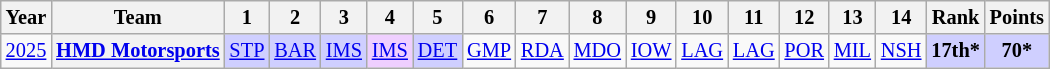<table class="wikitable" style="text-align:center; font-size:85%">
<tr>
<th>Year</th>
<th>Team</th>
<th>1</th>
<th>2</th>
<th>3</th>
<th>4</th>
<th>5</th>
<th>6</th>
<th>7</th>
<th>8</th>
<th>9</th>
<th>10</th>
<th>11</th>
<th>12</th>
<th>13</th>
<th>14</th>
<th>Rank</th>
<th>Points</th>
</tr>
<tr>
<td><a href='#'>2025</a></td>
<th nowrap><a href='#'>HMD Motorsports</a></th>
<td style="background:#CFCFFF;"><a href='#'>STP</a><br></td>
<td style="background:#CFCFFF;"><a href='#'>BAR</a><br></td>
<td style="background:#CFCFFF;"><a href='#'>IMS</a><br></td>
<td style="background:#EFCFFF;"><a href='#'>IMS</a><br></td>
<td style="background:#CFCFFF;"><a href='#'>DET</a><br></td>
<td style="background:#;"><a href='#'>GMP</a></td>
<td style="background:#;"><a href='#'>RDA</a></td>
<td style="background:#;"><a href='#'>MDO</a></td>
<td style="background:#;"><a href='#'>IOW</a></td>
<td style="background:#;"><a href='#'>LAG</a></td>
<td style="background:#;"><a href='#'>LAG</a></td>
<td style="background:#;"><a href='#'>POR</a></td>
<td style="background:#;"><a href='#'>MIL</a></td>
<td style="background:#;"><a href='#'>NSH</a></td>
<th style="background:#CFCFFF;">17th*</th>
<th style="background:#CFCFFF;">70*</th>
</tr>
</table>
